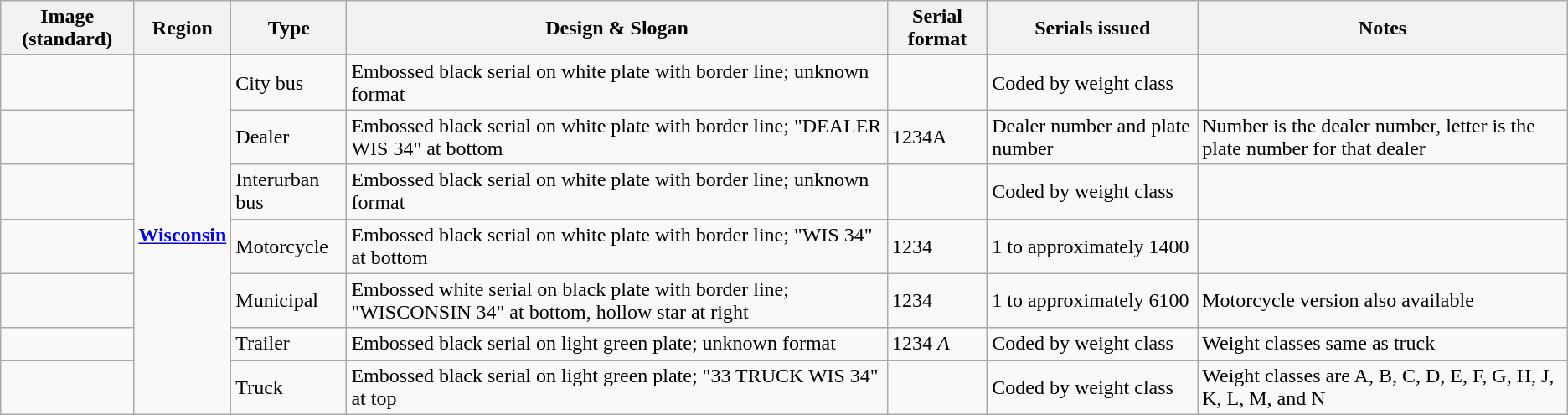<table class="wikitable">
<tr>
<th>Image (standard)</th>
<th>Region</th>
<th>Type</th>
<th>Design & Slogan</th>
<th>Serial format</th>
<th>Serials issued</th>
<th>Notes</th>
</tr>
<tr>
<td></td>
<td rowspan="7"><a href='#'><strong>Wisconsin</strong></a></td>
<td>City bus</td>
<td>Embossed black serial on white plate with border line; unknown format</td>
<td></td>
<td>Coded by weight class</td>
<td></td>
</tr>
<tr>
<td></td>
<td>Dealer</td>
<td>Embossed black serial on white plate with border line; "DEALER WIS 34" at bottom</td>
<td>1234A</td>
<td>Dealer number and plate number</td>
<td>Number is the dealer number, letter is the plate number for that dealer</td>
</tr>
<tr>
<td></td>
<td>Interurban bus</td>
<td>Embossed black serial on white plate with border line; unknown format</td>
<td></td>
<td>Coded by weight class</td>
<td></td>
</tr>
<tr>
<td></td>
<td>Motorcycle</td>
<td>Embossed black serial on white plate with border line; "WIS 34" at bottom</td>
<td>1234</td>
<td>1 to approximately 1400</td>
<td></td>
</tr>
<tr>
<td></td>
<td>Municipal</td>
<td>Embossed white serial on black plate with border line; "WISCONSIN 34" at bottom, hollow star at right</td>
<td>1234</td>
<td>1 to approximately 6100</td>
<td>Motorcycle version also available</td>
</tr>
<tr>
<td></td>
<td>Trailer</td>
<td>Embossed black serial on light green plate; unknown format</td>
<td>1234 <em>A</em></td>
<td>Coded by weight class</td>
<td>Weight classes same as truck</td>
</tr>
<tr>
<td></td>
<td>Truck</td>
<td>Embossed black serial on light green plate; "33 TRUCK WIS 34" at top</td>
<td></td>
<td>Coded by weight class</td>
<td>Weight classes are A, B, C, D, E, F, G, H, J, K, L, M, and N</td>
</tr>
</table>
